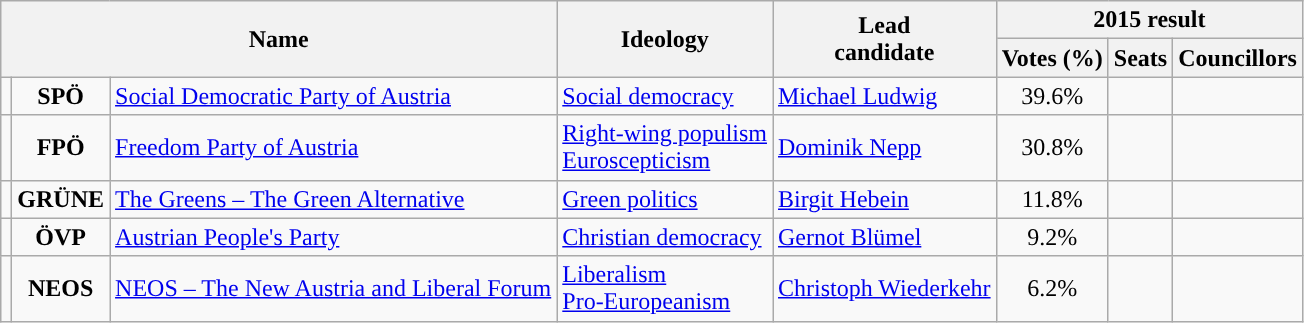<table class="wikitable">
<tr>
<th rowspan="2" colspan="3">Name</th>
<th rowspan="2">Ideology</th>
<th rowspan="2">Lead<br>candidate</th>
<th colspan="3">2015 result</th>
</tr>
<tr>
<th>Votes (%)</th>
<th>Seats</th>
<th>Councillors</th>
</tr>
<tr>
<td style="background:"></td>
<td style="text-align:center;"><strong>SPÖ</strong></td>
<td><a href='#'>Social Democratic Party of Austria</a><br></td>
<td><a href='#'>Social democracy</a></td>
<td><a href='#'>Michael Ludwig</a></td>
<td style="text-align:center;">39.6%</td>
<td></td>
<td></td>
</tr>
<tr>
<td style="background:"></td>
<td style="text-align:center;"><strong>FPÖ</strong></td>
<td><a href='#'>Freedom Party of Austria</a><br></td>
<td><a href='#'>Right-wing populism</a><br><a href='#'>Euroscepticism</a></td>
<td><a href='#'>Dominik Nepp</a></td>
<td style="text-align:center;">30.8%</td>
<td></td>
<td></td>
</tr>
<tr>
<td style="background:"></td>
<td style="text-align:center;"><strong>GRÜNE</strong></td>
<td><a href='#'>The Greens – The Green Alternative</a><br></td>
<td><a href='#'>Green politics</a></td>
<td><a href='#'>Birgit Hebein</a></td>
<td style="text-align:center;">11.8%</td>
<td></td>
<td></td>
</tr>
<tr>
<td style="background:"></td>
<td style="text-align:center;"><strong>ÖVP</strong></td>
<td><a href='#'>Austrian People's Party</a><br></td>
<td><a href='#'>Christian democracy</a></td>
<td><a href='#'>Gernot Blümel</a></td>
<td style="text-align:center;">9.2%</td>
<td></td>
<td></td>
</tr>
<tr>
<td style="background:"></td>
<td style="text-align:center;"><strong>NEOS</strong></td>
<td><a href='#'>NEOS – The New Austria and Liberal Forum</a><br></td>
<td><a href='#'>Liberalism</a><br><a href='#'>Pro-Europeanism</a></td>
<td><a href='#'>Christoph Wiederkehr</a></td>
<td style="text-align:center;">6.2%</td>
<td></td>
<td></td>
</tr>
</table>
